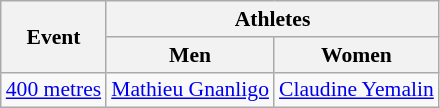<table class=wikitable style="font-size:90%">
<tr>
<th rowspan=2>Event</th>
<th colspan=2>Athletes</th>
</tr>
<tr>
<th>Men</th>
<th>Women</th>
</tr>
<tr>
<td><a href='#'>400 metres</a></td>
<td><a href='#'>Mathieu Gnanligo</a></td>
<td><a href='#'>Claudine Yemalin</a></td>
</tr>
</table>
